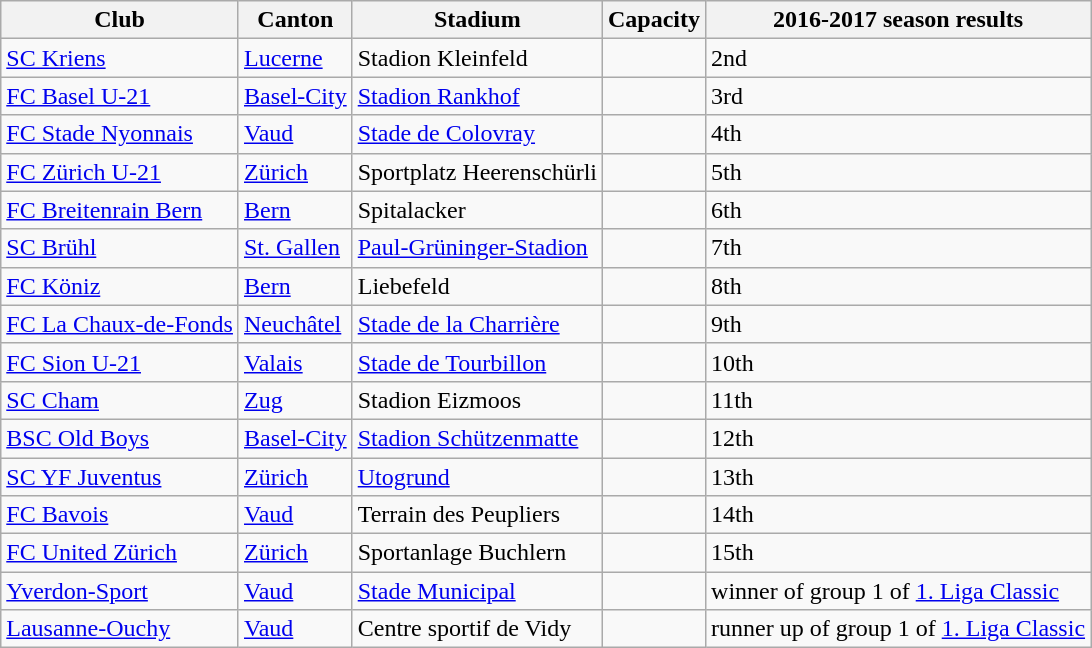<table class="wikitable">
<tr>
<th>Club</th>
<th>Canton</th>
<th>Stadium</th>
<th>Capacity</th>
<th>2016-2017 season results</th>
</tr>
<tr>
<td><a href='#'>SC Kriens</a></td>
<td><a href='#'>Lucerne</a></td>
<td>Stadion Kleinfeld</td>
<td></td>
<td>2nd</td>
</tr>
<tr>
<td><a href='#'>FC Basel U-21</a></td>
<td><a href='#'>Basel-City</a></td>
<td><a href='#'>Stadion Rankhof</a></td>
<td></td>
<td>3rd</td>
</tr>
<tr>
<td><a href='#'>FC Stade Nyonnais</a></td>
<td><a href='#'>Vaud</a></td>
<td><a href='#'>Stade de Colovray</a></td>
<td></td>
<td>4th</td>
</tr>
<tr>
<td><a href='#'>FC Zürich U-21</a></td>
<td><a href='#'>Zürich</a></td>
<td>Sportplatz Heerenschürli</td>
<td></td>
<td>5th</td>
</tr>
<tr>
<td><a href='#'>FC Breitenrain Bern</a></td>
<td><a href='#'>Bern</a></td>
<td>Spitalacker</td>
<td></td>
<td>6th</td>
</tr>
<tr>
<td><a href='#'>SC Brühl</a></td>
<td><a href='#'>St. Gallen</a></td>
<td><a href='#'>Paul-Grüninger-Stadion</a></td>
<td></td>
<td>7th</td>
</tr>
<tr>
<td><a href='#'>FC Köniz</a></td>
<td><a href='#'>Bern</a></td>
<td>Liebefeld</td>
<td></td>
<td>8th</td>
</tr>
<tr>
<td><a href='#'>FC La Chaux-de-Fonds</a></td>
<td><a href='#'>Neuchâtel</a></td>
<td><a href='#'>Stade de la Charrière</a></td>
<td></td>
<td>9th</td>
</tr>
<tr>
<td><a href='#'>FC Sion U-21</a></td>
<td><a href='#'>Valais</a></td>
<td><a href='#'>Stade de Tourbillon</a></td>
<td></td>
<td>10th</td>
</tr>
<tr>
<td><a href='#'>SC Cham</a></td>
<td><a href='#'>Zug</a></td>
<td>Stadion Eizmoos</td>
<td></td>
<td>11th</td>
</tr>
<tr>
<td><a href='#'>BSC Old Boys</a></td>
<td><a href='#'>Basel-City</a></td>
<td><a href='#'>Stadion Schützenmatte</a></td>
<td></td>
<td>12th</td>
</tr>
<tr>
<td><a href='#'>SC YF Juventus</a></td>
<td><a href='#'>Zürich</a></td>
<td><a href='#'>Utogrund</a></td>
<td></td>
<td>13th</td>
</tr>
<tr>
<td><a href='#'>FC Bavois</a></td>
<td><a href='#'>Vaud</a></td>
<td>Terrain des Peupliers</td>
<td></td>
<td>14th</td>
</tr>
<tr>
<td><a href='#'>FC United Zürich</a></td>
<td><a href='#'>Zürich</a></td>
<td>Sportanlage Buchlern</td>
<td></td>
<td>15th</td>
</tr>
<tr>
<td><a href='#'>Yverdon-Sport</a></td>
<td><a href='#'>Vaud</a></td>
<td><a href='#'>Stade Municipal</a></td>
<td></td>
<td>winner of group 1 of <a href='#'>1. Liga Classic</a></td>
</tr>
<tr>
<td><a href='#'>Lausanne-Ouchy</a></td>
<td><a href='#'>Vaud</a></td>
<td>Centre sportif de Vidy</td>
<td></td>
<td>runner up of group 1 of <a href='#'>1. Liga Classic</a></td>
</tr>
</table>
